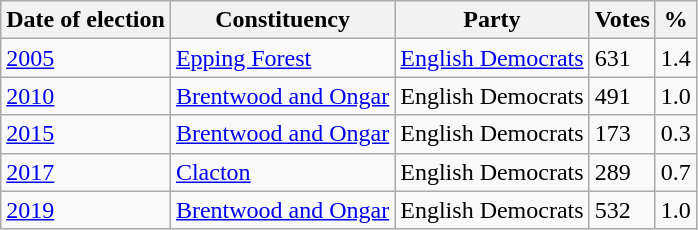<table class="wikitable">
<tr>
<th>Date of election</th>
<th>Constituency</th>
<th>Party</th>
<th>Votes</th>
<th>%</th>
</tr>
<tr>
<td><a href='#'>2005</a></td>
<td><a href='#'>Epping Forest</a></td>
<td><a href='#'>English Democrats</a></td>
<td>631</td>
<td>1.4</td>
</tr>
<tr>
<td><a href='#'>2010</a></td>
<td><a href='#'>Brentwood and Ongar</a></td>
<td>English Democrats</td>
<td>491</td>
<td>1.0</td>
</tr>
<tr>
<td><a href='#'>2015</a></td>
<td><a href='#'>Brentwood and Ongar</a></td>
<td>English Democrats</td>
<td>173</td>
<td>0.3</td>
</tr>
<tr>
<td><a href='#'>2017</a></td>
<td><a href='#'>Clacton</a></td>
<td>English Democrats</td>
<td>289</td>
<td>0.7</td>
</tr>
<tr>
<td><a href='#'>2019</a></td>
<td><a href='#'>Brentwood and Ongar</a></td>
<td>English Democrats</td>
<td>532</td>
<td>1.0</td>
</tr>
</table>
